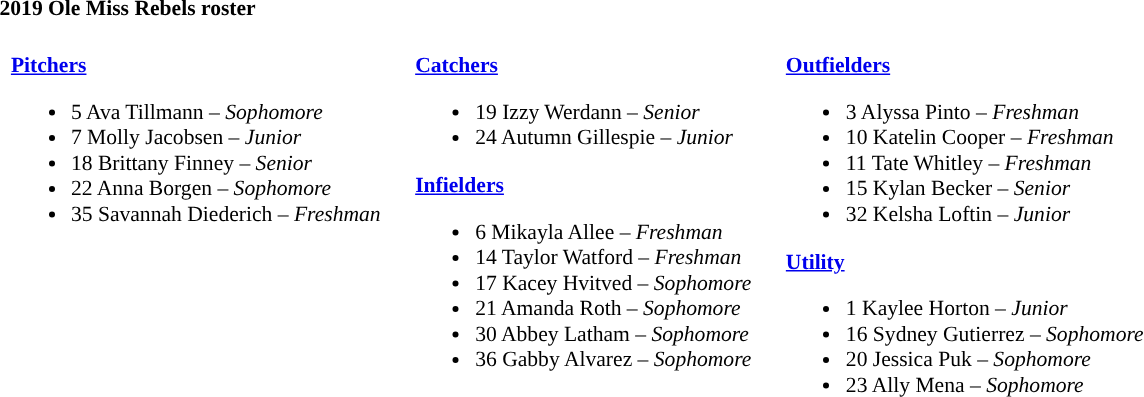<table class="toccolours" style="text-align: left; font-size:90%;">
<tr>
<th colspan="9">2019 Ole Miss Rebels roster</th>
</tr>
<tr>
<td width="03"> </td>
<td valign="top"><br><strong><a href='#'>Pitchers</a></strong><ul><li>5 Ava Tillmann – <em>Sophomore</em></li><li>7 Molly Jacobsen – <em>Junior</em></li><li>18 Brittany Finney – <em>Senior</em></li><li>22 Anna Borgen – <em>Sophomore</em></li><li>35 Savannah Diederich – <em>Freshman</em></li></ul></td>
<td width="15"> </td>
<td valign="top"><br><strong><a href='#'>Catchers</a></strong><ul><li>19 Izzy Werdann – <em>Senior</em></li><li>24 Autumn Gillespie – <em>Junior</em></li></ul><strong><a href='#'>Infielders</a></strong><ul><li>6 Mikayla Allee – <em>Freshman</em></li><li>14 Taylor Watford – <em>Freshman</em></li><li>17 Kacey Hvitved – <em>Sophomore</em></li><li>21 Amanda Roth – <em>Sophomore</em></li><li>30 Abbey Latham – <em>Sophomore</em></li><li>36 Gabby Alvarez – <em>Sophomore</em></li></ul></td>
<td width="15"> </td>
<td valign="top"><br><strong><a href='#'>Outfielders</a></strong><ul><li>3 Alyssa Pinto – <em>Freshman</em></li><li>10 Katelin Cooper – <em>Freshman</em></li><li>11 Tate Whitley – <em>Freshman</em></li><li>15 Kylan Becker – <em>Senior</em></li><li>32 Kelsha Loftin – <em>Junior</em></li></ul><strong><a href='#'>Utility</a></strong><ul><li>1 Kaylee Horton – <em>Junior</em></li><li>16 Sydney Gutierrez – <em>Sophomore</em></li><li>20 Jessica Puk – <em>Sophomore</em></li><li>23 Ally Mena – <em>Sophomore</em></li></ul></td>
</tr>
</table>
